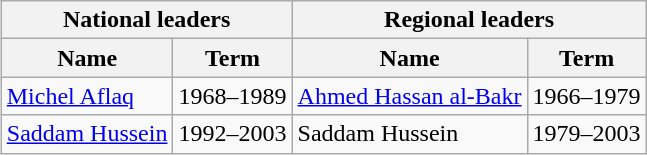<table class="wikitable" style="float:left; margin:0 15px;">
<tr>
<th rowspan="1" colspan="2">National leaders</th>
<th rowspan="1" colspan="2">Regional leaders</th>
</tr>
<tr>
<th>Name</th>
<th style="line-height:100%">Term</th>
<th>Name</th>
<th style="line-height:100%">Term</th>
</tr>
<tr>
<td><a href='#'>Michel Aflaq</a></td>
<td>1968–1989</td>
<td><a href='#'>Ahmed Hassan al-Bakr</a></td>
<td>1966–1979</td>
</tr>
<tr>
<td><a href='#'>Saddam Hussein</a></td>
<td>1992–2003</td>
<td>Saddam Hussein</td>
<td>1979–2003</td>
</tr>
</table>
